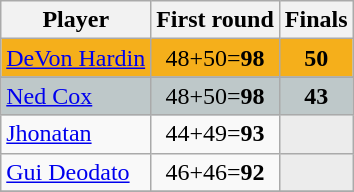<table class="wikitable">
<tr>
<th>Player</th>
<th>First round</th>
<th>Finals</th>
</tr>
<tr style="background:#F5AF1B; text-align:center;">
<td align=left><a href='#'>DeVon Hardin</a> </td>
<td>48+50=<strong>98</strong></td>
<td><strong>50</strong></td>
</tr>
<tr align=center>
</tr>
<tr style="background:#BEC8C9; text-align:center;">
<td align=left><a href='#'>Ned Cox</a> </td>
<td>48+50=<strong>98</strong></td>
<td><strong>43</strong></td>
</tr>
<tr align=center>
<td align=left><a href='#'>Jhonatan</a> </td>
<td>44+49=<strong>93</strong></td>
<td colspan="2" bgcolor="#ececec"></td>
</tr>
<tr align=center>
<td align=left><a href='#'>Gui Deodato</a> </td>
<td>46+46=<strong>92</strong></td>
<td colspan="2" bgcolor="#ececec"></td>
</tr>
<tr align=center>
</tr>
</table>
